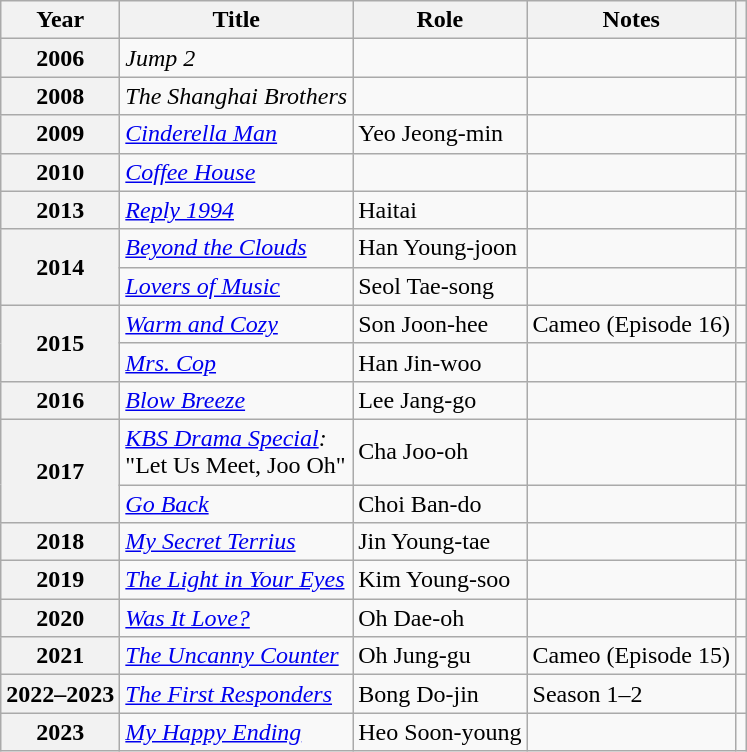<table class="wikitable sortable plainrowheaders">
<tr>
<th scope="col">Year</th>
<th scope="col">Title</th>
<th scope="col">Role</th>
<th scope="col">Notes</th>
<th scope="col" class="unsortable"></th>
</tr>
<tr>
<th scope="row">2006</th>
<td><em>Jump 2</em></td>
<td></td>
<td></td>
<td></td>
</tr>
<tr>
<th scope="row">2008</th>
<td><em>The Shanghai Brothers</em></td>
<td></td>
<td></td>
<td></td>
</tr>
<tr>
<th scope="row">2009</th>
<td><em><a href='#'>Cinderella Man</a></em></td>
<td>Yeo Jeong-min</td>
<td></td>
<td></td>
</tr>
<tr>
<th scope="row">2010</th>
<td><em><a href='#'>Coffee House</a></em></td>
<td></td>
<td></td>
<td></td>
</tr>
<tr>
<th scope="row">2013</th>
<td><em><a href='#'>Reply 1994</a></em></td>
<td>Haitai</td>
<td></td>
<td></td>
</tr>
<tr>
<th scope="row"  rowspan="2">2014</th>
<td><em><a href='#'>Beyond the Clouds</a></em></td>
<td>Han Young-joon</td>
<td></td>
<td></td>
</tr>
<tr>
<td><em><a href='#'>Lovers of Music</a></em></td>
<td>Seol Tae-song</td>
<td></td>
<td></td>
</tr>
<tr>
<th scope="row"  rowspan="2">2015</th>
<td><em><a href='#'>Warm and Cozy</a></em></td>
<td>Son Joon-hee</td>
<td>Cameo (Episode 16)</td>
<td></td>
</tr>
<tr>
<td><em><a href='#'>Mrs. Cop</a></em></td>
<td>Han Jin-woo</td>
<td></td>
<td></td>
</tr>
<tr>
<th scope="row">2016</th>
<td><em><a href='#'>Blow Breeze</a></em></td>
<td>Lee Jang-go</td>
<td></td>
<td></td>
</tr>
<tr>
<th scope="row" rowspan="2">2017</th>
<td><em><a href='#'>KBS Drama Special</a>:</em><br> "Let Us Meet, Joo Oh"</td>
<td>Cha Joo-oh</td>
<td></td>
<td></td>
</tr>
<tr>
<td><em><a href='#'>Go Back</a></em></td>
<td>Choi Ban-do</td>
<td></td>
<td></td>
</tr>
<tr>
<th scope="row">2018</th>
<td><em><a href='#'>My Secret Terrius</a></em></td>
<td>Jin Young-tae</td>
<td></td>
<td></td>
</tr>
<tr>
<th scope="row">2019</th>
<td><em><a href='#'>The Light in Your Eyes</a></em></td>
<td>Kim Young-soo</td>
<td></td>
<td></td>
</tr>
<tr>
<th scope="row">2020</th>
<td><em><a href='#'>Was It Love?</a></em></td>
<td>Oh Dae-oh</td>
<td></td>
<td></td>
</tr>
<tr>
<th scope="row">2021</th>
<td><em><a href='#'>The Uncanny Counter</a></em></td>
<td>Oh Jung-gu</td>
<td>Cameo (Episode 15)</td>
<td></td>
</tr>
<tr>
<th scope="row">2022–2023</th>
<td><em><a href='#'>The First Responders</a></em></td>
<td>Bong Do-jin</td>
<td>Season 1–2</td>
<td></td>
</tr>
<tr>
<th scope="row">2023</th>
<td><em><a href='#'>My Happy Ending</a></em></td>
<td>Heo Soon-young</td>
<td></td>
<td></td>
</tr>
</table>
